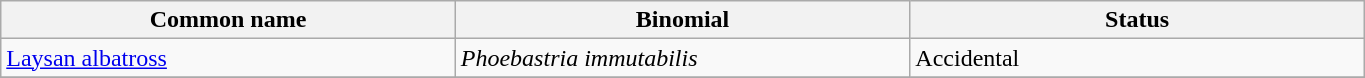<table width=72% class="wikitable">
<tr>
<th width=24%>Common name</th>
<th width=24%>Binomial</th>
<th width=24%>Status</th>
</tr>
<tr>
<td><a href='#'>Laysan albatross</a></td>
<td><em>Phoebastria immutabilis</em></td>
<td>Accidental</td>
</tr>
<tr>
</tr>
</table>
